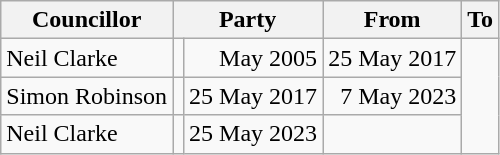<table class=wikitable>
<tr>
<th>Councillor</th>
<th colspan=2>Party</th>
<th>From</th>
<th>To</th>
</tr>
<tr>
<td>Neil Clarke</td>
<td></td>
<td align=right>May 2005</td>
<td align=right>25 May 2017</td>
</tr>
<tr>
<td>Simon Robinson</td>
<td></td>
<td align=right>25 May 2017</td>
<td align=right>7 May 2023</td>
</tr>
<tr>
<td>Neil Clarke</td>
<td></td>
<td align=right>25 May 2023</td>
<td align=right></td>
</tr>
</table>
